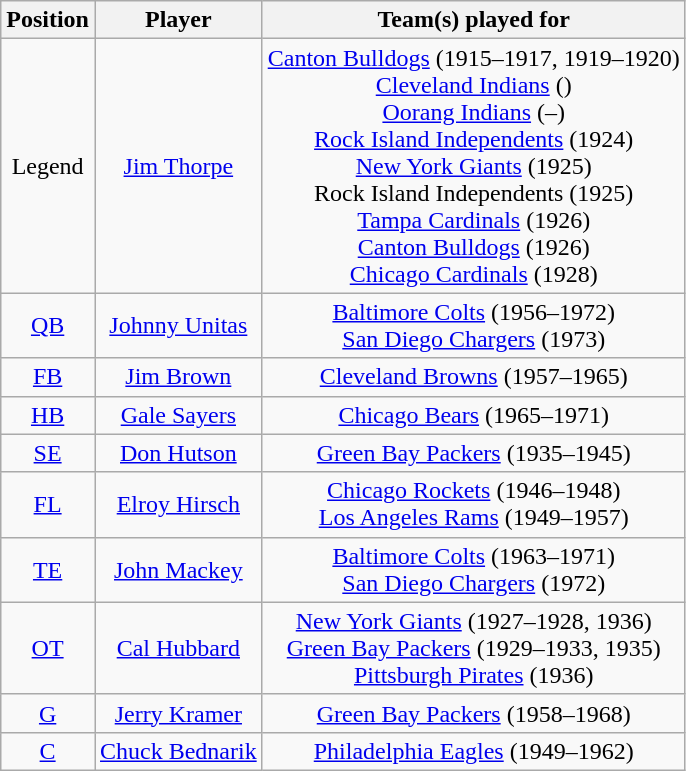<table class="wikitable" style="text-align:center">
<tr>
<th>Position</th>
<th>Player</th>
<th>Team(s) played for</th>
</tr>
<tr>
<td>Legend</td>
<td><a href='#'>Jim Thorpe</a></td>
<td><a href='#'>Canton Bulldogs</a> (1915–1917, 1919–1920) <br> <a href='#'>Cleveland Indians</a> () <br> <a href='#'>Oorang Indians</a> (–) <br> <a href='#'>Rock Island Independents</a> (1924) <br> <a href='#'>New York Giants</a> (1925) <br> Rock Island Independents (1925) <br> <a href='#'>Tampa Cardinals</a> (1926) <br> <a href='#'>Canton Bulldogs</a> (1926) <br> <a href='#'>Chicago Cardinals</a> (1928)</td>
</tr>
<tr>
<td rowspan=1><a href='#'>QB</a></td>
<td><a href='#'>Johnny Unitas</a></td>
<td><a href='#'>Baltimore Colts</a> (1956–1972)<br><a href='#'>San Diego Chargers</a> (1973)</td>
</tr>
<tr>
<td rowspan=1><a href='#'>FB</a></td>
<td><a href='#'>Jim Brown</a></td>
<td><a href='#'>Cleveland Browns</a> (1957–1965)</td>
</tr>
<tr>
<td rowspan=1><a href='#'>HB</a></td>
<td><a href='#'>Gale Sayers</a></td>
<td><a href='#'>Chicago Bears</a> (1965–1971)</td>
</tr>
<tr>
<td rowspan=1><a href='#'>SE</a></td>
<td><a href='#'>Don Hutson</a></td>
<td><a href='#'>Green Bay Packers</a> (1935–1945)</td>
</tr>
<tr>
<td rowspan=1><a href='#'>FL</a></td>
<td><a href='#'>Elroy Hirsch</a></td>
<td><a href='#'>Chicago Rockets</a> (1946–1948) <br><a href='#'>Los Angeles Rams</a> (1949–1957)</td>
</tr>
<tr>
<td rowspan=1><a href='#'>TE</a></td>
<td><a href='#'>John Mackey</a></td>
<td><a href='#'>Baltimore Colts</a> (1963–1971)<br><a href='#'>San Diego Chargers</a> (1972)</td>
</tr>
<tr>
<td rowspan=1><a href='#'>OT</a></td>
<td><a href='#'>Cal Hubbard</a></td>
<td><a href='#'>New York Giants</a> (1927–1928, 1936)<br><a href='#'>Green Bay Packers</a> (1929–1933, 1935)<br><a href='#'>Pittsburgh Pirates</a> (1936)</td>
</tr>
<tr>
<td rowspan=1><a href='#'>G</a></td>
<td><a href='#'>Jerry Kramer</a></td>
<td><a href='#'>Green Bay Packers</a> (1958–1968)</td>
</tr>
<tr>
<td rowspan=1><a href='#'>C</a></td>
<td><a href='#'>Chuck Bednarik</a></td>
<td><a href='#'>Philadelphia Eagles</a> (1949–1962)</td>
</tr>
</table>
